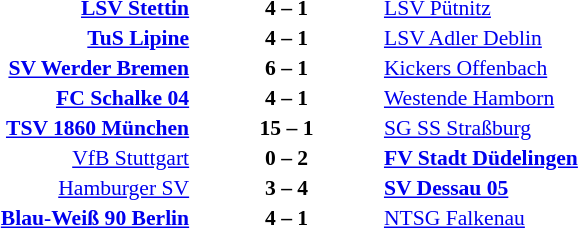<table width=100% cellspacing=1>
<tr>
<th width=25%></th>
<th width=10%></th>
<th width=25%></th>
<th></th>
</tr>
<tr style=font-size:90%>
<td align=right><strong><a href='#'>LSV Stettin</a></strong></td>
<td align=center><strong>4 – 1</strong></td>
<td><a href='#'>LSV Pütnitz</a></td>
</tr>
<tr style=font-size:90%>
<td align=right><strong><a href='#'>TuS Lipine</a></strong></td>
<td align=center><strong>4 – 1</strong></td>
<td><a href='#'>LSV Adler Deblin</a></td>
</tr>
<tr style=font-size:90%>
<td align=right><strong><a href='#'>SV Werder Bremen</a></strong></td>
<td align=center><strong>6 – 1</strong></td>
<td><a href='#'>Kickers Offenbach</a></td>
</tr>
<tr style=font-size:90%>
<td align=right><strong><a href='#'>FC Schalke 04</a></strong></td>
<td align=center><strong>4 – 1</strong></td>
<td><a href='#'>Westende Hamborn</a></td>
</tr>
<tr style=font-size:90%>
<td align=right><strong><a href='#'>TSV 1860 München</a></strong></td>
<td align=center><strong>15 – 1</strong></td>
<td><a href='#'>SG SS Straßburg</a></td>
</tr>
<tr style=font-size:90%>
<td align=right><a href='#'>VfB Stuttgart</a></td>
<td align=center><strong>0 – 2</strong></td>
<td><strong><a href='#'>FV Stadt Düdelingen</a></strong></td>
</tr>
<tr style=font-size:90%>
<td align=right><a href='#'>Hamburger SV</a></td>
<td align=center><strong>3 – 4</strong></td>
<td><strong><a href='#'>SV Dessau 05</a></strong></td>
</tr>
<tr style=font-size:90%>
<td align=right><strong><a href='#'>Blau-Weiß 90 Berlin</a></strong></td>
<td align=center><strong>4 – 1</strong></td>
<td><a href='#'>NTSG Falkenau</a></td>
</tr>
</table>
